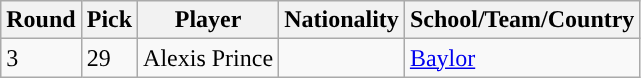<table class="wikitable">
<tr>
<th>Round</th>
<th>Pick</th>
<th>Player</th>
<th>Nationality</th>
<th>School/Team/Country</th>
</tr>
<tr>
<td>3</td>
<td>29</td>
<td>Alexis Prince</td>
<td></td>
<td><a href='#'>Baylor</a></td>
</tr>
</table>
